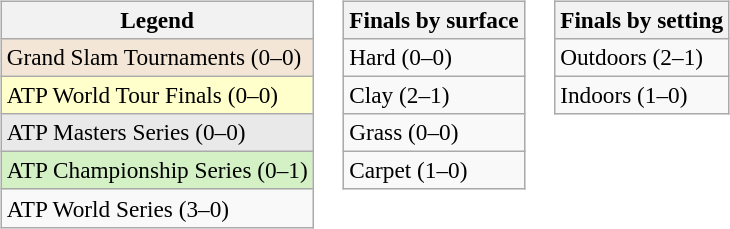<table>
<tr valign=top>
<td><br><table class=wikitable style=font-size:97%>
<tr>
<th>Legend</th>
</tr>
<tr style="background:#f3e6d7;">
<td>Grand Slam Tournaments (0–0)</td>
</tr>
<tr style="background:#ffc;">
<td>ATP World Tour Finals (0–0)</td>
</tr>
<tr style="background:#e9e9e9;">
<td>ATP Masters Series (0–0)</td>
</tr>
<tr style="background:#d4f1c5;">
<td>ATP Championship Series (0–1)</td>
</tr>
<tr>
<td>ATP World Series (3–0)</td>
</tr>
</table>
</td>
<td><br><table class=wikitable style=font-size:97%>
<tr>
<th>Finals by surface</th>
</tr>
<tr>
<td>Hard (0–0)</td>
</tr>
<tr>
<td>Clay (2–1)</td>
</tr>
<tr>
<td>Grass (0–0)</td>
</tr>
<tr>
<td>Carpet (1–0)</td>
</tr>
</table>
</td>
<td><br><table class=wikitable style=font-size:97%>
<tr>
<th>Finals by setting</th>
</tr>
<tr>
<td>Outdoors (2–1)</td>
</tr>
<tr>
<td>Indoors (1–0)</td>
</tr>
</table>
</td>
</tr>
</table>
